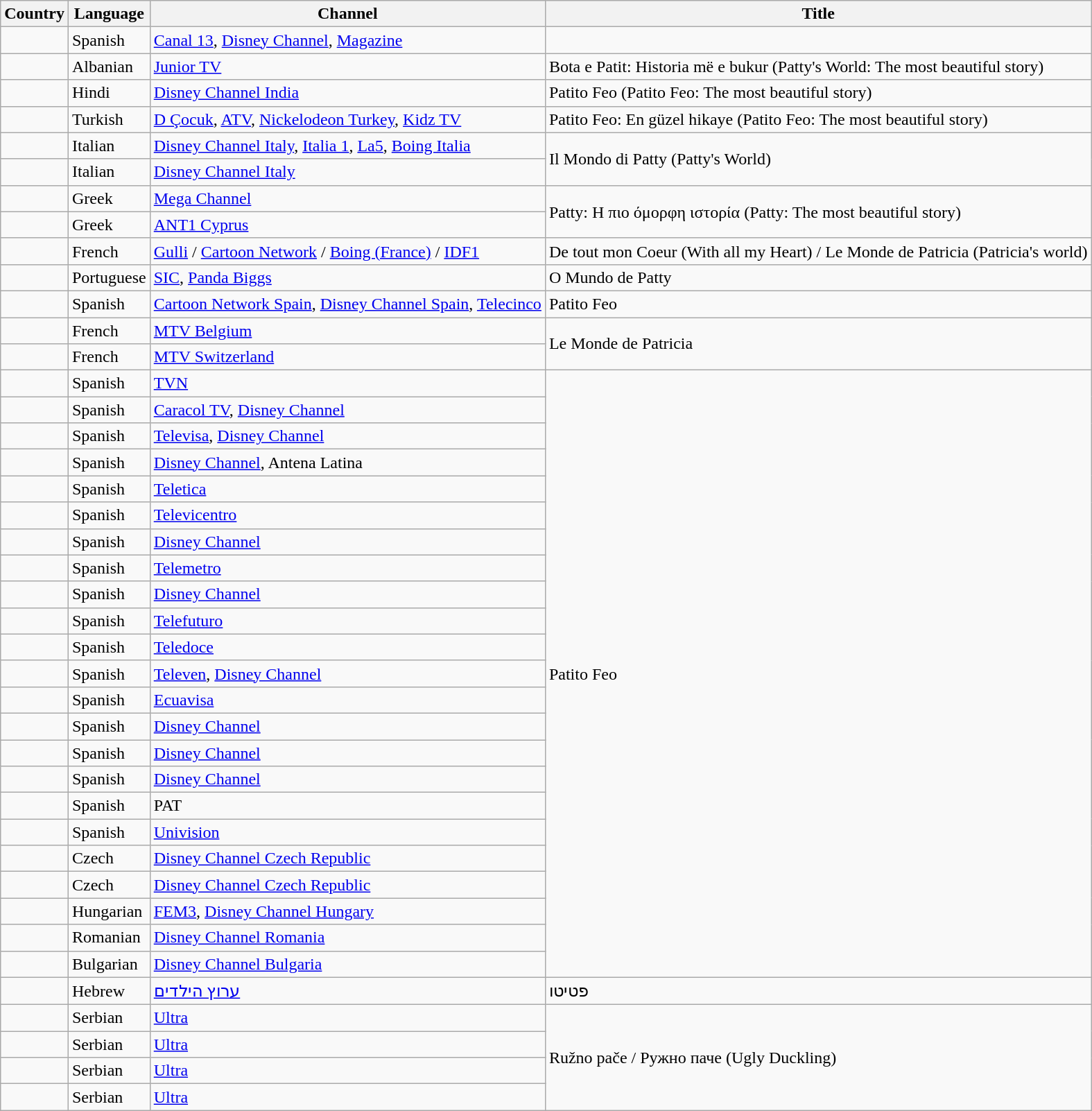<table class="sortable wikitable">
<tr>
<th>Country</th>
<th>Language</th>
<th>Channel</th>
<th>Title</th>
</tr>
<tr>
<td></td>
<td>Spanish</td>
<td><a href='#'>Canal 13</a>, <a href='#'>Disney Channel</a>, <a href='#'>Magazine</a></td>
</tr>
<tr>
<td></td>
<td>Albanian</td>
<td><a href='#'>Junior TV</a></td>
<td>Bota e Patit: Historia më e bukur (Patty's World: The most beautiful story)</td>
</tr>
<tr>
<td></td>
<td>Hindi</td>
<td><a href='#'>Disney Channel India</a></td>
<td>Patito Feo (Patito Feo: The most beautiful story)</td>
</tr>
<tr>
<td></td>
<td>Turkish</td>
<td><a href='#'>D Çocuk</a>, <a href='#'>ATV</a>, <a href='#'>Nickelodeon Turkey</a>, <a href='#'>Kidz TV</a></td>
<td>Patito Feo: En güzel hikaye (Patito Feo: The most beautiful story)</td>
</tr>
<tr>
<td></td>
<td>Italian</td>
<td><a href='#'>Disney Channel Italy</a>, <a href='#'>Italia 1</a>, <a href='#'>La5</a>, <a href='#'>Boing Italia</a></td>
<td rowspan="2">Il Mondo di Patty (Patty's World)</td>
</tr>
<tr>
<td></td>
<td>Italian</td>
<td><a href='#'>Disney Channel Italy</a></td>
</tr>
<tr>
<td></td>
<td>Greek</td>
<td><a href='#'>Mega Channel</a></td>
<td rowspan= "2">Patty: Η πιο όμορφη ιστορία (Patty: The most beautiful story)</td>
</tr>
<tr>
<td></td>
<td>Greek</td>
<td><a href='#'>ANT1 Cyprus</a></td>
</tr>
<tr>
<td></td>
<td>French</td>
<td><a href='#'>Gulli</a> / <a href='#'>Cartoon Network</a> / <a href='#'>Boing (France)</a> / <a href='#'>IDF1</a></td>
<td>De tout mon Coeur (With all my Heart) / Le Monde de Patricia (Patricia's world)</td>
</tr>
<tr>
<td></td>
<td>Portuguese</td>
<td><a href='#'>SIC</a>, <a href='#'>Panda Biggs</a></td>
<td>O Mundo de Patty</td>
</tr>
<tr>
<td></td>
<td>Spanish</td>
<td><a href='#'>Cartoon Network Spain</a>, <a href='#'>Disney Channel Spain</a>, <a href='#'>Telecinco</a></td>
<td>Patito Feo</td>
</tr>
<tr>
<td></td>
<td>French</td>
<td><a href='#'>MTV Belgium</a></td>
<td rowspan= "2">Le Monde de Patricia</td>
</tr>
<tr>
<td></td>
<td>French</td>
<td><a href='#'>MTV Switzerland</a></td>
</tr>
<tr>
<td></td>
<td>Spanish</td>
<td><a href='#'>TVN</a></td>
<td rowspan= "23">Patito Feo</td>
</tr>
<tr>
<td></td>
<td>Spanish</td>
<td><a href='#'>Caracol TV</a>, <a href='#'>Disney Channel</a></td>
</tr>
<tr>
<td></td>
<td>Spanish</td>
<td><a href='#'>Televisa</a>, <a href='#'>Disney Channel</a></td>
</tr>
<tr>
<td></td>
<td>Spanish</td>
<td><a href='#'>Disney Channel</a>, Antena Latina</td>
</tr>
<tr>
<td></td>
<td>Spanish</td>
<td><a href='#'>Teletica</a></td>
</tr>
<tr>
<td></td>
<td>Spanish</td>
<td><a href='#'>Televicentro</a></td>
</tr>
<tr>
<td></td>
<td>Spanish</td>
<td><a href='#'>Disney Channel</a></td>
</tr>
<tr>
<td></td>
<td>Spanish</td>
<td><a href='#'>Telemetro</a></td>
</tr>
<tr>
<td></td>
<td>Spanish</td>
<td><a href='#'>Disney Channel</a></td>
</tr>
<tr>
<td></td>
<td>Spanish</td>
<td><a href='#'>Telefuturo</a></td>
</tr>
<tr>
<td></td>
<td>Spanish</td>
<td><a href='#'>Teledoce</a></td>
</tr>
<tr>
<td></td>
<td>Spanish</td>
<td><a href='#'>Televen</a>, <a href='#'>Disney Channel</a></td>
</tr>
<tr>
<td></td>
<td>Spanish</td>
<td><a href='#'>Ecuavisa</a></td>
</tr>
<tr>
<td></td>
<td>Spanish</td>
<td><a href='#'>Disney Channel</a></td>
</tr>
<tr>
<td></td>
<td>Spanish</td>
<td><a href='#'>Disney Channel</a></td>
</tr>
<tr>
<td></td>
<td>Spanish</td>
<td><a href='#'>Disney Channel</a></td>
</tr>
<tr>
<td></td>
<td>Spanish</td>
<td>PAT</td>
</tr>
<tr>
<td></td>
<td>Spanish</td>
<td><a href='#'>Univision</a></td>
</tr>
<tr>
<td></td>
<td>Czech</td>
<td><a href='#'>Disney Channel Czech Republic</a></td>
</tr>
<tr>
<td></td>
<td>Czech</td>
<td><a href='#'>Disney Channel Czech Republic</a></td>
</tr>
<tr>
<td></td>
<td>Hungarian</td>
<td><a href='#'>FEM3</a>, <a href='#'>Disney Channel Hungary</a></td>
</tr>
<tr>
<td></td>
<td>Romanian</td>
<td><a href='#'>Disney Channel Romania</a></td>
</tr>
<tr>
<td></td>
<td>Bulgarian</td>
<td><a href='#'>Disney Channel Bulgaria</a></td>
</tr>
<tr>
<td></td>
<td>Hebrew</td>
<td><a href='#'>ערוץ הילדים</a></td>
<td>פטיטו</td>
</tr>
<tr>
<td></td>
<td>Serbian</td>
<td><a href='#'>Ultra</a></td>
<td rowspan= "5">Ružno pače / Ружно паче (Ugly Duckling)</td>
</tr>
<tr>
<td></td>
<td>Serbian</td>
<td><a href='#'>Ultra</a></td>
</tr>
<tr>
<td></td>
<td>Serbian</td>
<td><a href='#'>Ultra</a></td>
</tr>
<tr>
<td></td>
<td>Serbian</td>
<td><a href='#'>Ultra</a></td>
</tr>
</table>
